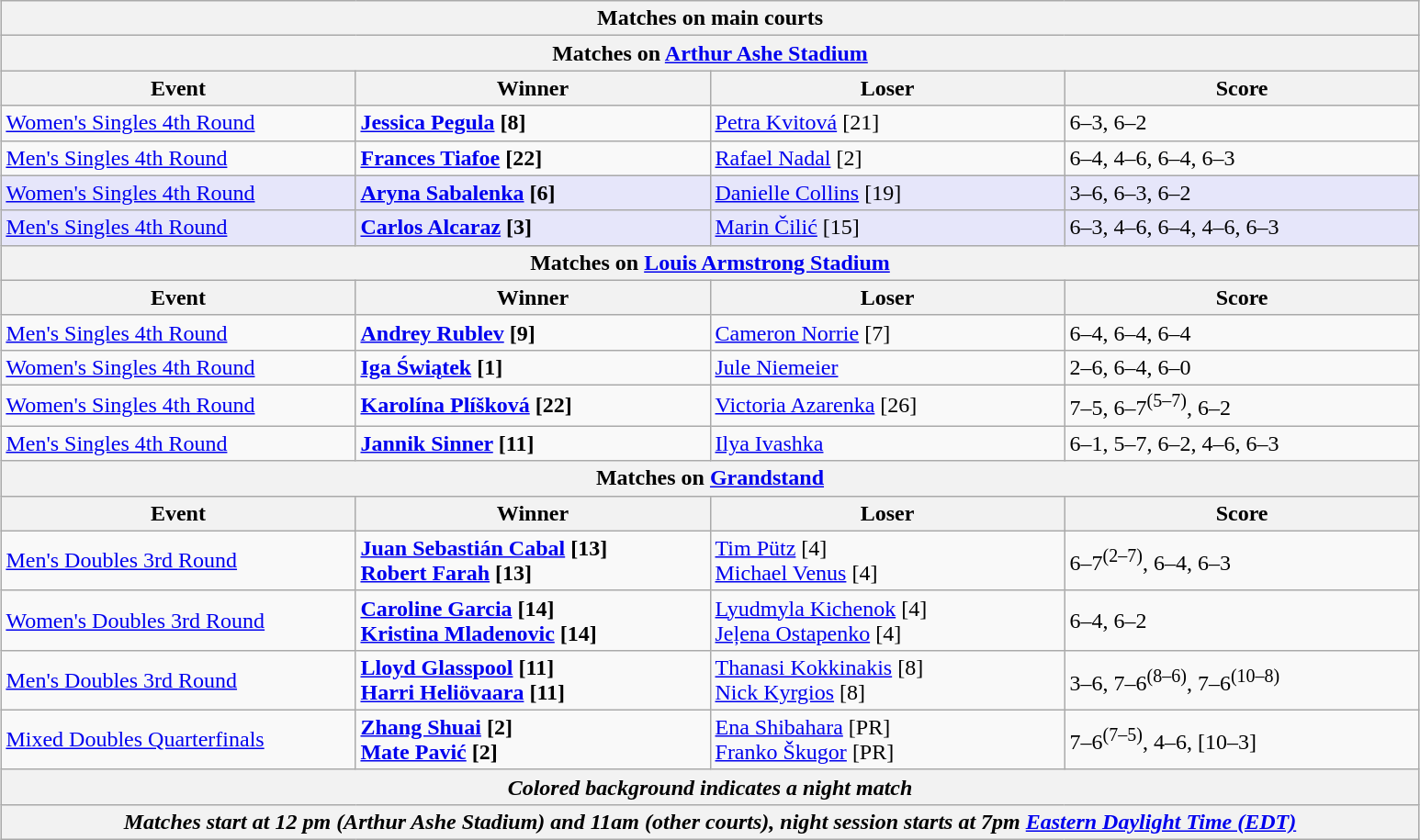<table class="wikitable" style="margin:auto;">
<tr>
<th colspan="4" style="white-space:nowrap;">Matches on main courts</th>
</tr>
<tr>
<th colspan="4"><strong>Matches on <a href='#'>Arthur Ashe Stadium</a></strong></th>
</tr>
<tr>
<th width="250">Event</th>
<th width="250">Winner</th>
<th width="250">Loser</th>
<th width="250">Score</th>
</tr>
<tr>
<td><a href='#'>Women's Singles 4th Round</a></td>
<td><strong> <a href='#'>Jessica Pegula</a> [8]</strong></td>
<td> <a href='#'>Petra Kvitová</a> [21]</td>
<td>6–3, 6–2</td>
</tr>
<tr>
<td><a href='#'>Men's Singles 4th Round</a></td>
<td><strong> <a href='#'>Frances Tiafoe</a> [22]</strong></td>
<td> <a href='#'>Rafael Nadal</a> [2]</td>
<td>6–4, 4–6, 6–4, 6–3</td>
</tr>
<tr bgcolor="lavender">
<td><a href='#'>Women's Singles 4th Round</a></td>
<td><strong> <a href='#'>Aryna Sabalenka</a> [6]</strong></td>
<td> <a href='#'>Danielle Collins</a> [19]</td>
<td>3–6, 6–3, 6–2</td>
</tr>
<tr bgcolor="lavender">
<td><a href='#'>Men's Singles 4th Round</a></td>
<td><strong> <a href='#'>Carlos Alcaraz</a> [3]</strong></td>
<td> <a href='#'>Marin Čilić</a> [15]</td>
<td>6–3, 4–6, 6–4, 4–6, 6–3</td>
</tr>
<tr>
<th colspan="4"><strong>Matches on <a href='#'>Louis Armstrong Stadium</a></strong></th>
</tr>
<tr>
<th width="250">Event</th>
<th width="250">Winner</th>
<th width="250">Loser</th>
<th width="250">Score</th>
</tr>
<tr>
<td><a href='#'>Men's Singles 4th Round</a></td>
<td><strong> <a href='#'>Andrey Rublev</a> [9]</strong></td>
<td> <a href='#'>Cameron Norrie</a> [7]</td>
<td>6–4, 6–4, 6–4</td>
</tr>
<tr>
<td><a href='#'>Women's Singles 4th Round</a></td>
<td><strong> <a href='#'>Iga Świątek</a> [1]</strong></td>
<td> <a href='#'>Jule Niemeier</a></td>
<td>2–6, 6–4, 6–0</td>
</tr>
<tr>
<td><a href='#'>Women's Singles 4th Round</a></td>
<td><strong> <a href='#'>Karolína Plíšková</a> [22]</strong></td>
<td> <a href='#'>Victoria Azarenka</a> [26]</td>
<td>7–5, 6–7<sup>(5–7)</sup>, 6–2</td>
</tr>
<tr>
<td><a href='#'>Men's Singles 4th Round</a></td>
<td><strong> <a href='#'>Jannik Sinner</a> [11]</strong></td>
<td> <a href='#'>Ilya Ivashka</a></td>
<td>6–1, 5–7, 6–2, 4–6, 6–3</td>
</tr>
<tr>
<th colspan="4"><strong>Matches on <a href='#'>Grandstand</a></strong></th>
</tr>
<tr>
<th width="250">Event</th>
<th width="250">Winner</th>
<th width="250">Loser</th>
<th width="250">Score</th>
</tr>
<tr>
<td><a href='#'>Men's Doubles 3rd Round</a></td>
<td><strong> <a href='#'>Juan Sebastián Cabal</a> [13]<br> <a href='#'>Robert Farah</a> [13]</strong></td>
<td> <a href='#'>Tim Pütz</a> [4] <br> <a href='#'>Michael Venus</a> [4]</td>
<td>6–7<sup>(2–7)</sup>, 6–4, 6–3</td>
</tr>
<tr>
<td><a href='#'>Women's Doubles 3rd Round</a></td>
<td><strong> <a href='#'>Caroline Garcia</a> [14]<br> <a href='#'>Kristina Mladenovic</a> [14]</strong></td>
<td> <a href='#'>Lyudmyla Kichenok</a> [4]<br> <a href='#'>Jeļena Ostapenko</a> [4]</td>
<td>6–4, 6–2</td>
</tr>
<tr>
<td><a href='#'>Men's Doubles 3rd Round</a></td>
<td><strong> <a href='#'>Lloyd Glasspool</a> [11]<br> <a href='#'>Harri Heliövaara</a> [11]</strong></td>
<td> <a href='#'>Thanasi Kokkinakis</a> [8]<br> <a href='#'>Nick Kyrgios</a> [8]</td>
<td>3–6, 7–6<sup>(8–6)</sup>, 7–6<sup>(10–8)</sup></td>
</tr>
<tr>
<td><a href='#'>Mixed Doubles Quarterfinals</a></td>
<td><strong> <a href='#'>Zhang Shuai</a> [2]<br> <a href='#'>Mate Pavić</a> [2]</strong></td>
<td> <a href='#'>Ena Shibahara</a> [PR]<br> <a href='#'>Franko Škugor</a> [PR]</td>
<td>7–6<sup>(7–5)</sup>, 4–6, [10–3]</td>
</tr>
<tr>
<th colspan="4"><em>Colored background indicates a night match</em></th>
</tr>
<tr>
<th colspan="4"><em>Matches start at 12 pm (Arthur Ashe Stadium) and 11am (other courts), night session starts at 7pm <a href='#'>Eastern Daylight Time (EDT)</a></em></th>
</tr>
</table>
